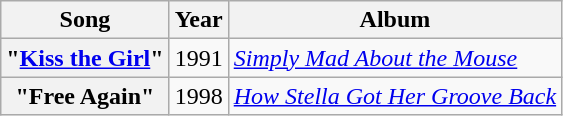<table class="wikitable plainrowheaders">
<tr>
<th>Song</th>
<th>Year</th>
<th>Album</th>
</tr>
<tr>
<th scope="row">"<a href='#'>Kiss the Girl</a>"</th>
<td>1991</td>
<td><em><a href='#'>Simply Mad About the Mouse</a></em></td>
</tr>
<tr>
<th scope="row">"Free Again"</th>
<td>1998</td>
<td><em><a href='#'>How Stella Got Her Groove Back</a></em></td>
</tr>
</table>
